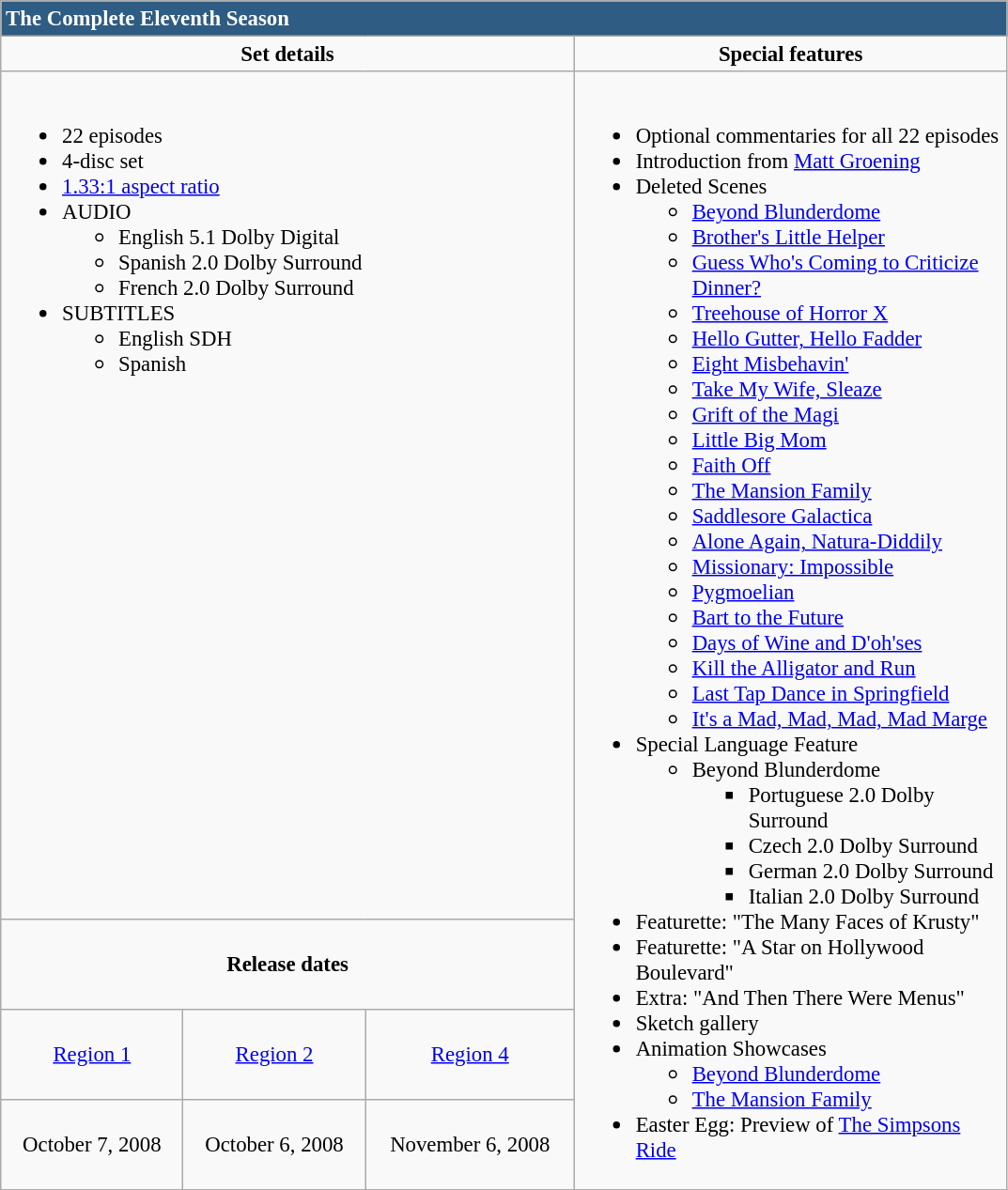<table class="wikitable" style="font-size: 95%;">
<tr>
<td colspan="5" style="background:#2e5c82; color:#fff;"><strong>The Complete Eleventh Season</strong></td>
</tr>
<tr valign="top">
<td style="text-align:center; width:400px;" colspan="3"><strong>Set details</strong></td>
<td style="width:300px; text-align:center;"><strong>Special features</strong></td>
</tr>
<tr valign="top">
<td colspan="3"  style="text-align:left; width:400px;"><br><ul><li>22 episodes</li><li>4-disc set</li><li><a href='#'>1.33:1 aspect ratio</a></li><li>AUDIO<ul><li>English 5.1 Dolby Digital</li><li>Spanish 2.0 Dolby Surround</li><li>French 2.0 Dolby Surround</li></ul></li><li>SUBTITLES<ul><li>English SDH</li><li>Spanish</li></ul></li></ul></td>
<td rowspan="4"  style="text-align:left; width:300px;"><br><ul><li>Optional commentaries for all 22 episodes</li><li>Introduction from <a href='#'>Matt Groening</a></li><li>Deleted Scenes<ul><li><a href='#'>Beyond Blunderdome</a></li><li><a href='#'>Brother's Little Helper</a></li><li><a href='#'>Guess Who's Coming to Criticize Dinner?</a></li><li><a href='#'>Treehouse of Horror X</a></li><li><a href='#'>Hello Gutter, Hello Fadder</a></li><li><a href='#'>Eight Misbehavin'</a></li><li><a href='#'>Take My Wife, Sleaze</a></li><li><a href='#'>Grift of the Magi</a></li><li><a href='#'>Little Big Mom</a></li><li><a href='#'>Faith Off</a></li><li><a href='#'>The Mansion Family</a></li><li><a href='#'>Saddlesore Galactica</a></li><li><a href='#'>Alone Again, Natura-Diddily</a></li><li><a href='#'>Missionary: Impossible</a></li><li><a href='#'>Pygmoelian</a></li><li><a href='#'>Bart to the Future</a></li><li><a href='#'>Days of Wine and D'oh'ses</a></li><li><a href='#'>Kill the Alligator and Run</a></li><li><a href='#'>Last Tap Dance in Springfield</a></li><li><a href='#'>It's a Mad, Mad, Mad, Mad Marge</a></li></ul></li><li>Special Language Feature<ul><li>Beyond Blunderdome<ul><li>Portuguese 2.0 Dolby Surround</li><li>Czech 2.0 Dolby Surround</li><li>German 2.0 Dolby Surround</li><li>Italian 2.0 Dolby Surround</li></ul></li></ul></li><li>Featurette: "The Many Faces of Krusty"</li><li>Featurette: "A Star on Hollywood Boulevard"</li><li>Extra: "And Then There Were Menus"</li><li>Sketch gallery</li><li>Animation Showcases<ul><li><a href='#'>Beyond Blunderdome</a></li><li><a href='#'>The Mansion Family</a></li></ul></li><li>Easter Egg: Preview of <a href='#'>The Simpsons Ride</a></li></ul></td>
</tr>
<tr>
<td colspan="3" style="text-align:center;"><strong>Release dates</strong></td>
</tr>
<tr>
<td style="text-align:center;"><a href='#'>Region 1</a></td>
<td style="text-align:center;"><a href='#'>Region 2</a></td>
<td style="text-align:center;"><a href='#'>Region 4</a></td>
</tr>
<tr style="text-align:center;">
<td>October 7, 2008</td>
<td>October 6, 2008</td>
<td>November 6, 2008</td>
</tr>
</table>
